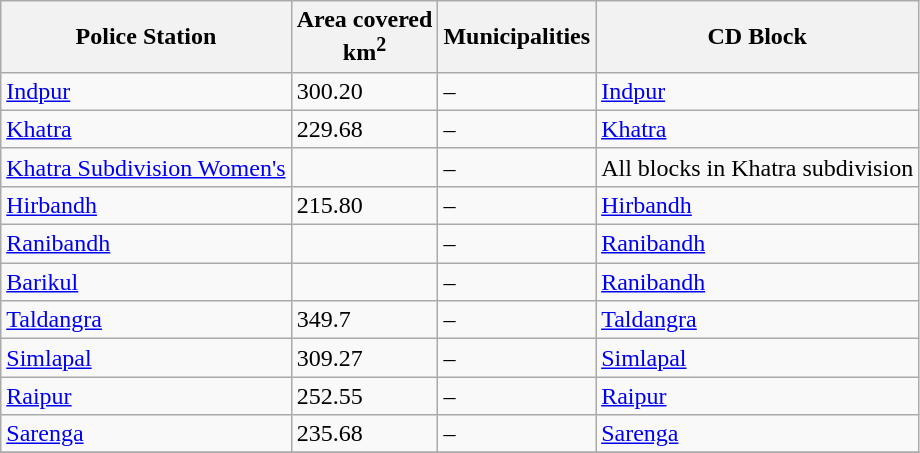<table class="wikitable sortable">
<tr>
<th>Police Station</th>
<th>Area covered<br>km<sup>2</sup></th>
<th>Municipalities</th>
<th>CD Block</th>
</tr>
<tr>
<td><a href='#'>Indpur</a></td>
<td>300.20</td>
<td>–</td>
<td><a href='#'>Indpur</a></td>
</tr>
<tr>
<td><a href='#'>Khatra</a></td>
<td>229.68</td>
<td>–</td>
<td><a href='#'>Khatra</a></td>
</tr>
<tr>
<td><a href='#'>Khatra Subdivision Women's</a></td>
<td></td>
<td>–</td>
<td>All blocks in Khatra subdivision</td>
</tr>
<tr>
<td><a href='#'>Hirbandh</a></td>
<td>215.80</td>
<td>–</td>
<td><a href='#'>Hirbandh</a></td>
</tr>
<tr>
<td><a href='#'>Ranibandh</a></td>
<td></td>
<td>–</td>
<td><a href='#'>Ranibandh</a></td>
</tr>
<tr>
<td><a href='#'>Barikul</a></td>
<td></td>
<td>–</td>
<td><a href='#'>Ranibandh</a></td>
</tr>
<tr>
<td><a href='#'>Taldangra</a></td>
<td>349.7</td>
<td>–</td>
<td><a href='#'>Taldangra</a></td>
</tr>
<tr>
<td><a href='#'>Simlapal</a></td>
<td>309.27</td>
<td>–</td>
<td><a href='#'>Simlapal</a></td>
</tr>
<tr>
<td><a href='#'>Raipur</a></td>
<td>252.55</td>
<td>–</td>
<td><a href='#'>Raipur</a></td>
</tr>
<tr>
<td><a href='#'>Sarenga</a></td>
<td>235.68</td>
<td>–</td>
<td><a href='#'>Sarenga</a></td>
</tr>
<tr>
</tr>
</table>
